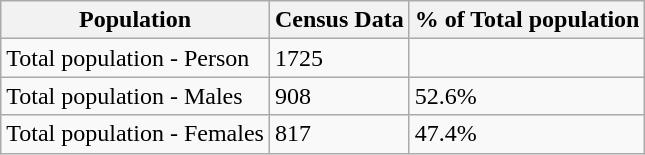<table class="wikitable">
<tr>
<th>Population</th>
<th>Census Data</th>
<th>% of Total population</th>
</tr>
<tr>
<td>Total population - Person</td>
<td>1725</td>
<td></td>
</tr>
<tr>
<td>Total population - Males</td>
<td>908</td>
<td>52.6%</td>
</tr>
<tr>
<td>Total population - Females</td>
<td>817</td>
<td>47.4%</td>
</tr>
</table>
